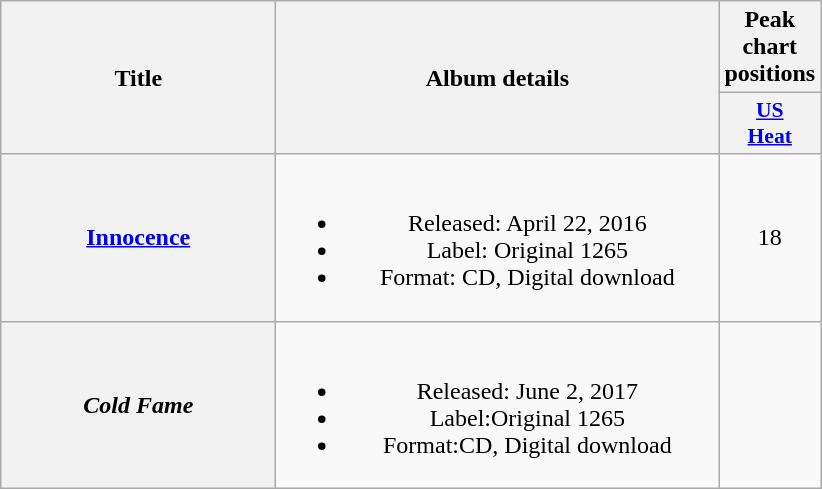<table class="wikitable plainrowheaders" style="text-align:center;">
<tr>
<th scope="col" rowspan="2" style="width:11em;">Title</th>
<th scope="col" rowspan="2" style="width:18em;">Album details</th>
<th scope="col">Peak<br>chart<br>positions</th>
</tr>
<tr>
<th scope="col" style="width:3em;font-size:90%;"><a href='#'>US<br>Heat</a></th>
</tr>
<tr>
<th scope="row"><em><a href='#'></em>Innocence<em></a></em></th>
<td><br><ul><li>Released: April 22, 2016</li><li>Label: Original 1265</li><li>Format: CD, Digital download</li></ul></td>
<td>18</td>
</tr>
<tr>
<th scope="row"><em>Cold Fame</em></th>
<td><br><ul><li>Released: June 2, 2017</li><li>Label:Original 1265</li><li>Format:CD, Digital download</li></ul></td>
<td></td>
</tr>
</table>
